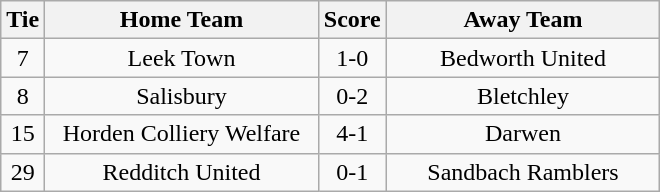<table class="wikitable" style="text-align:center;">
<tr>
<th width=20>Tie</th>
<th width=175>Home Team</th>
<th width=20>Score</th>
<th width=175>Away Team</th>
</tr>
<tr>
<td>7</td>
<td>Leek Town</td>
<td>1-0</td>
<td>Bedworth United</td>
</tr>
<tr>
<td>8</td>
<td>Salisbury</td>
<td>0-2</td>
<td>Bletchley</td>
</tr>
<tr>
<td>15</td>
<td>Horden Colliery Welfare</td>
<td>4-1</td>
<td>Darwen</td>
</tr>
<tr>
<td>29</td>
<td>Redditch United</td>
<td>0-1</td>
<td>Sandbach Ramblers</td>
</tr>
</table>
